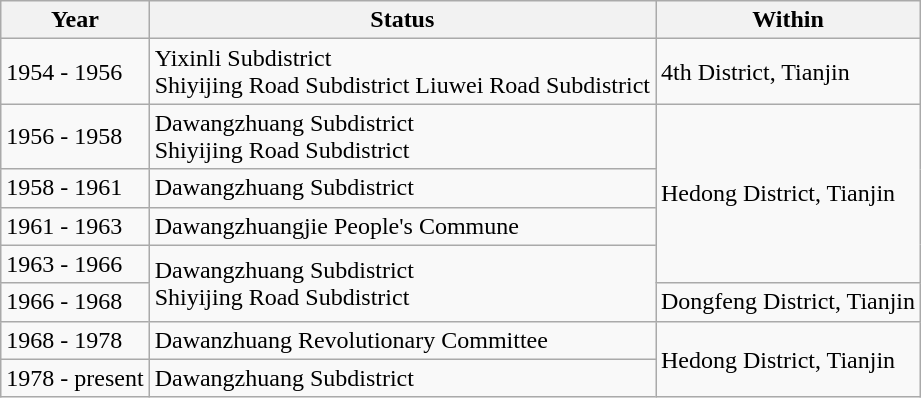<table class="wikitable">
<tr>
<th>Year</th>
<th>Status</th>
<th>Within</th>
</tr>
<tr>
<td>1954 - 1956</td>
<td>Yixinli Subdistrict<br>Shiyijing Road Subdistrict
Liuwei Road Subdistrict</td>
<td>4th District, Tianjin</td>
</tr>
<tr>
<td>1956 - 1958</td>
<td>Dawangzhuang Subdistrict<br>Shiyijing Road Subdistrict</td>
<td rowspan="4">Hedong District, Tianjin</td>
</tr>
<tr>
<td>1958 - 1961</td>
<td>Dawangzhuang Subdistrict</td>
</tr>
<tr>
<td>1961 - 1963</td>
<td>Dawangzhuangjie People's Commune</td>
</tr>
<tr>
<td>1963 - 1966</td>
<td rowspan="2">Dawangzhuang Subdistrict<br>Shiyijing Road Subdistrict</td>
</tr>
<tr>
<td>1966 - 1968</td>
<td>Dongfeng District, Tianjin</td>
</tr>
<tr>
<td>1968 - 1978</td>
<td>Dawanzhuang Revolutionary Committee</td>
<td rowspan="2">Hedong District, Tianjin</td>
</tr>
<tr>
<td>1978 - present</td>
<td>Dawangzhuang Subdistrict</td>
</tr>
</table>
